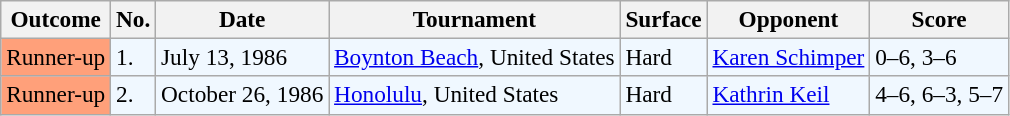<table class="sortable wikitable" style=font-size:97%>
<tr>
<th>Outcome</th>
<th>No.</th>
<th>Date</th>
<th>Tournament</th>
<th>Surface</th>
<th>Opponent</th>
<th>Score</th>
</tr>
<tr style="background:#f0f8ff;">
<td bgcolor="FFA07A">Runner-up</td>
<td>1.</td>
<td>July 13, 1986</td>
<td><a href='#'>Boynton Beach</a>, United States</td>
<td>Hard</td>
<td> <a href='#'>Karen Schimper</a></td>
<td>0–6, 3–6</td>
</tr>
<tr style="background:#f0f8ff;">
<td bgcolor="FFA07A">Runner-up</td>
<td>2.</td>
<td>October 26, 1986</td>
<td><a href='#'>Honolulu</a>, United States</td>
<td>Hard</td>
<td> <a href='#'>Kathrin Keil</a></td>
<td>4–6, 6–3, 5–7</td>
</tr>
</table>
